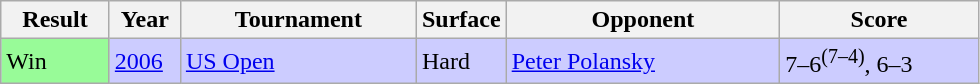<table class="sortable wikitable">
<tr>
<th style="width:65px;">Result</th>
<th style="width:40px;">Year</th>
<th style="width:150px;">Tournament</th>
<th style="width:50px;">Surface</th>
<th style="width:175px;">Opponent</th>
<th style="width:125px;" class="unsortable">Score</th>
</tr>
<tr style="background:#ccccff;">
<td style="background:#98fb98;">Win</td>
<td><a href='#'>2006</a></td>
<td><a href='#'>US Open</a></td>
<td>Hard</td>
<td> <a href='#'>Peter Polansky</a></td>
<td>7–6<sup>(7–4)</sup>, 6–3</td>
</tr>
</table>
